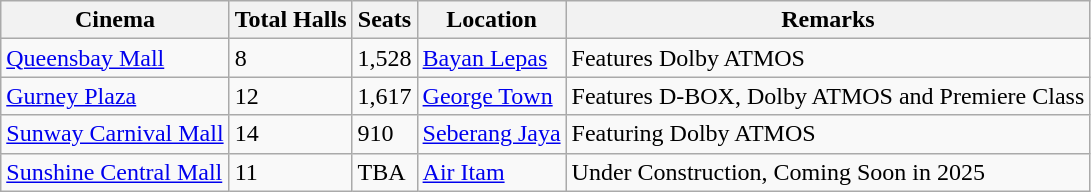<table class="wikitable">
<tr>
<th>Cinema</th>
<th>Total Halls</th>
<th>Seats</th>
<th>Location</th>
<th>Remarks</th>
</tr>
<tr>
<td><a href='#'>Queensbay Mall</a></td>
<td>8</td>
<td>1,528</td>
<td><a href='#'>Bayan Lepas</a></td>
<td>Features Dolby ATMOS</td>
</tr>
<tr>
<td><a href='#'>Gurney Plaza</a></td>
<td>12</td>
<td>1,617</td>
<td><a href='#'>George Town</a></td>
<td>Features D-BOX, Dolby ATMOS and Premiere Class</td>
</tr>
<tr>
<td><a href='#'>Sunway Carnival Mall</a></td>
<td>14</td>
<td>910</td>
<td><a href='#'>Seberang Jaya</a></td>
<td>Featuring Dolby ATMOS</td>
</tr>
<tr>
<td><a href='#'>Sunshine Central Mall</a></td>
<td>11</td>
<td>TBA</td>
<td><a href='#'>Air Itam</a></td>
<td>Under Construction, Coming Soon in 2025</td>
</tr>
</table>
